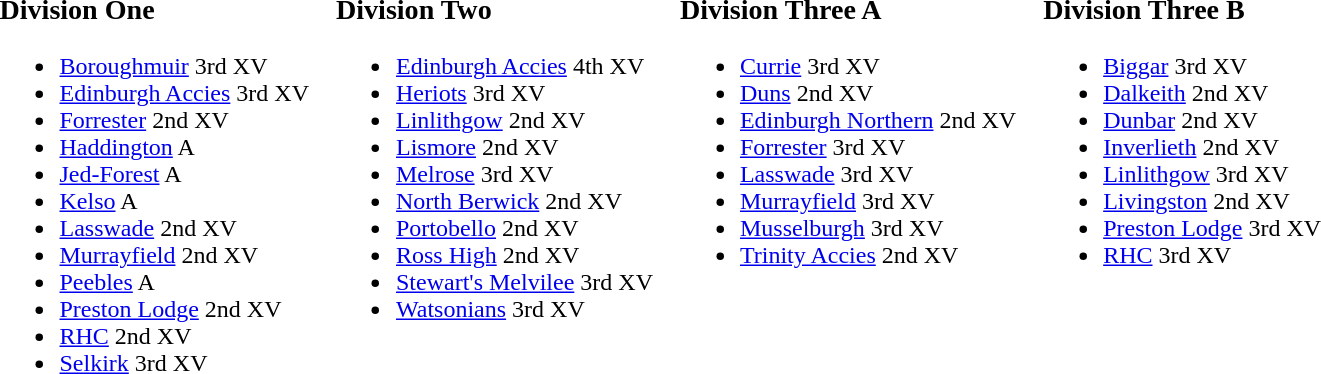<table>
<tr>
<td valign="top"><br><h3>Division One</h3><ul><li><a href='#'>Boroughmuir</a> 3rd XV</li><li><a href='#'>Edinburgh Accies</a> 3rd XV</li><li><a href='#'>Forrester</a> 2nd XV</li><li><a href='#'>Haddington</a> A</li><li><a href='#'>Jed-Forest</a> A</li><li><a href='#'>Kelso</a> A</li><li><a href='#'>Lasswade</a> 2nd XV</li><li><a href='#'>Murrayfield</a> 2nd XV</li><li><a href='#'>Peebles</a> A</li><li><a href='#'>Preston Lodge</a> 2nd XV</li><li><a href='#'>RHC</a> 2nd XV</li><li><a href='#'>Selkirk</a> 3rd XV</li></ul></td>
<td width="10"> </td>
<td valign="top"><br><h3>Division Two</h3><ul><li><a href='#'>Edinburgh Accies</a> 4th XV</li><li><a href='#'>Heriots</a> 3rd XV</li><li><a href='#'>Linlithgow</a> 2nd XV</li><li><a href='#'>Lismore</a> 2nd XV</li><li><a href='#'>Melrose</a> 3rd XV</li><li><a href='#'>North Berwick</a> 2nd XV</li><li><a href='#'>Portobello</a> 2nd XV</li><li><a href='#'>Ross High</a> 2nd XV</li><li><a href='#'>Stewart's Melvilee</a> 3rd XV</li><li><a href='#'>Watsonians</a> 3rd XV</li></ul></td>
<td width="10"> </td>
<td valign="top"><br><h3>Division Three A</h3><ul><li><a href='#'>Currie</a> 3rd XV</li><li><a href='#'>Duns</a> 2nd XV</li><li><a href='#'>Edinburgh Northern</a> 2nd XV</li><li><a href='#'>Forrester</a> 3rd XV</li><li><a href='#'>Lasswade</a> 3rd XV</li><li><a href='#'>Murrayfield</a> 3rd XV</li><li><a href='#'>Musselburgh</a> 3rd XV</li><li><a href='#'>Trinity Accies</a> 2nd XV</li></ul></td>
<td width="10"> </td>
<td valign="top"><br><h3>Division Three B</h3><ul><li><a href='#'>Biggar</a> 3rd XV</li><li><a href='#'>Dalkeith</a> 2nd XV</li><li><a href='#'>Dunbar</a> 2nd XV</li><li><a href='#'>Inverlieth</a> 2nd XV</li><li><a href='#'>Linlithgow</a> 3rd XV</li><li><a href='#'>Livingston</a> 2nd XV</li><li><a href='#'>Preston Lodge</a> 3rd XV</li><li><a href='#'>RHC</a> 3rd XV</li></ul></td>
</tr>
</table>
